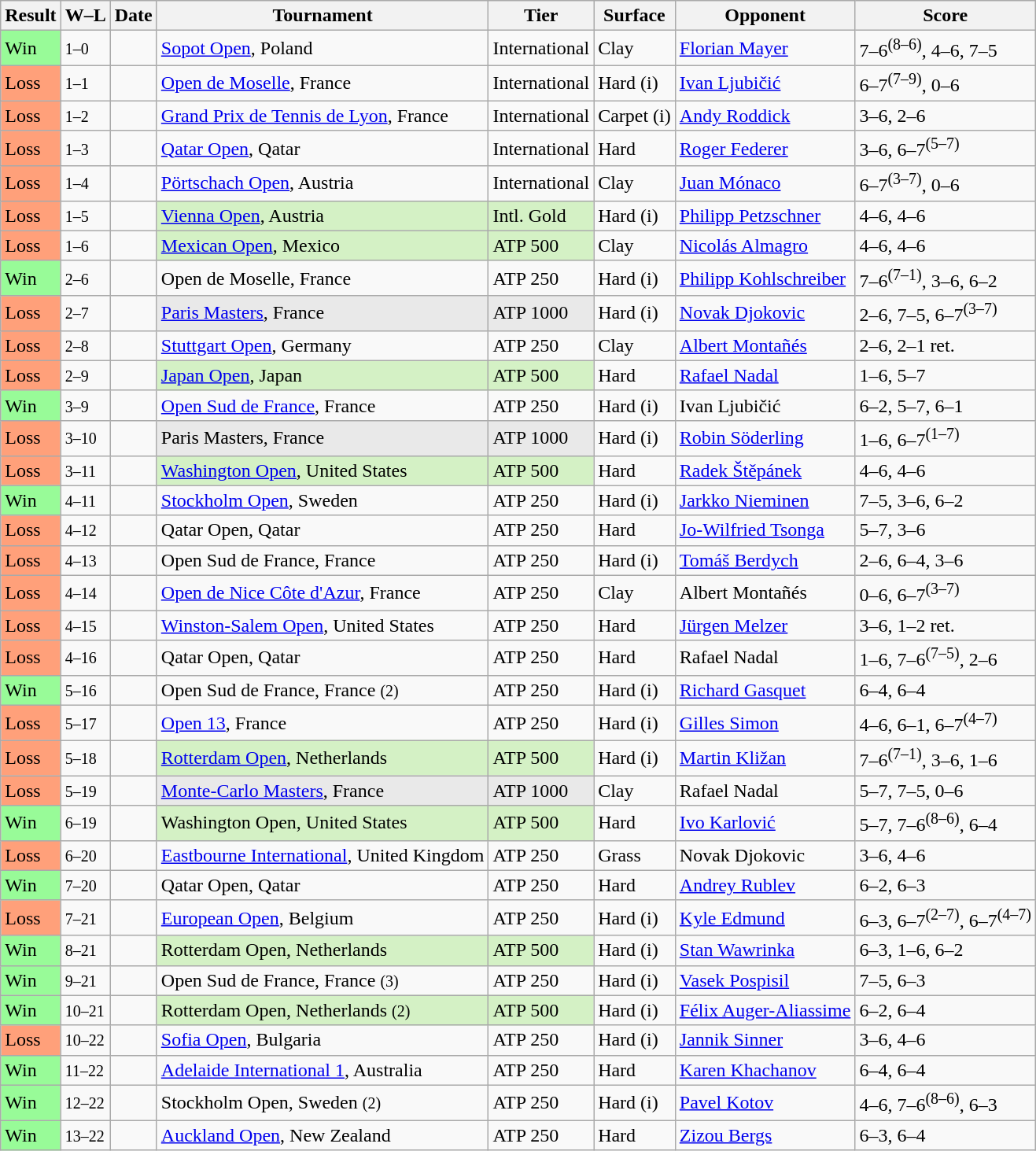<table class="sortable wikitable nowrap">
<tr>
<th>Result</th>
<th class=unsortable>W–L</th>
<th>Date</th>
<th>Tournament</th>
<th>Tier</th>
<th>Surface</th>
<th>Opponent</th>
<th class="unsortable">Score</th>
</tr>
<tr>
<td bgcolor=98FB98>Win</td>
<td><small>1–0</small></td>
<td><a href='#'></a></td>
<td><a href='#'>Sopot Open</a>, Poland</td>
<td>International</td>
<td>Clay</td>
<td> <a href='#'>Florian Mayer</a></td>
<td>7–6<sup>(8–6)</sup>, 4–6, 7–5</td>
</tr>
<tr>
<td bgcolor=FFA07A>Loss</td>
<td><small>1–1</small></td>
<td><a href='#'></a></td>
<td><a href='#'>Open de Moselle</a>, France</td>
<td>International</td>
<td>Hard (i)</td>
<td> <a href='#'>Ivan Ljubičić</a></td>
<td>6–7<sup>(7–9)</sup>, 0–6</td>
</tr>
<tr>
<td bgcolor=FFA07A>Loss</td>
<td><small>1–2</small></td>
<td><a href='#'></a></td>
<td><a href='#'>Grand Prix de Tennis de Lyon</a>, France</td>
<td>International</td>
<td>Carpet (i)</td>
<td> <a href='#'>Andy Roddick</a></td>
<td>3–6, 2–6</td>
</tr>
<tr>
<td bgcolor=FFA07A>Loss</td>
<td><small>1–3</small></td>
<td><a href='#'></a></td>
<td><a href='#'>Qatar Open</a>, Qatar</td>
<td>International</td>
<td>Hard</td>
<td> <a href='#'>Roger Federer</a></td>
<td>3–6, 6–7<sup>(5–7)</sup></td>
</tr>
<tr>
<td bgcolor=FFA07A>Loss</td>
<td><small>1–4</small></td>
<td><a href='#'></a></td>
<td><a href='#'>Pörtschach Open</a>, Austria</td>
<td>International</td>
<td>Clay</td>
<td> <a href='#'>Juan Mónaco</a></td>
<td>6–7<sup>(3–7)</sup>, 0–6</td>
</tr>
<tr>
<td bgcolor=FFA07A>Loss</td>
<td><small>1–5</small></td>
<td><a href='#'></a></td>
<td style="background:#D4F1C5;"><a href='#'>Vienna Open</a>, Austria</td>
<td style="background:#D4F1C5;">Intl. Gold</td>
<td>Hard (i)</td>
<td> <a href='#'>Philipp Petzschner</a></td>
<td>4–6, 4–6</td>
</tr>
<tr>
<td bgcolor=FFA07A>Loss</td>
<td><small>1–6</small></td>
<td><a href='#'></a></td>
<td style="background:#D4F1C5;"><a href='#'>Mexican Open</a>, Mexico</td>
<td style="background:#D4F1C5;">ATP 500</td>
<td>Clay</td>
<td> <a href='#'>Nicolás Almagro</a></td>
<td>4–6, 4–6</td>
</tr>
<tr>
<td bgcolor=98FB98>Win</td>
<td><small>2–6</small></td>
<td><a href='#'></a></td>
<td>Open de Moselle, France</td>
<td>ATP 250</td>
<td>Hard (i)</td>
<td> <a href='#'>Philipp Kohlschreiber</a></td>
<td>7–6<sup>(7–1)</sup>, 3–6, 6–2</td>
</tr>
<tr>
<td bgcolor=FFA07A>Loss</td>
<td><small>2–7</small></td>
<td><a href='#'></a></td>
<td style="background:#E9E9E9;"><a href='#'>Paris Masters</a>, France</td>
<td style="background:#E9E9E9;">ATP 1000</td>
<td>Hard (i)</td>
<td> <a href='#'>Novak Djokovic</a></td>
<td>2–6, 7–5, 6–7<sup>(3–7)</sup></td>
</tr>
<tr>
<td bgcolor=FFA07A>Loss</td>
<td><small>2–8</small></td>
<td><a href='#'></a></td>
<td><a href='#'>Stuttgart Open</a>, Germany</td>
<td>ATP 250</td>
<td>Clay</td>
<td> <a href='#'>Albert Montañés</a></td>
<td>2–6, 2–1 ret.</td>
</tr>
<tr>
<td bgcolor=FFA07A>Loss</td>
<td><small>2–9</small></td>
<td><a href='#'></a></td>
<td style="background:#D4F1C5;"><a href='#'>Japan Open</a>, Japan</td>
<td style="background:#D4F1C5;">ATP 500</td>
<td>Hard</td>
<td> <a href='#'>Rafael Nadal</a></td>
<td>1–6, 5–7</td>
</tr>
<tr>
<td bgcolor=98FB98>Win</td>
<td><small>3–9</small></td>
<td><a href='#'></a></td>
<td><a href='#'>Open Sud de France</a>, France</td>
<td>ATP 250</td>
<td>Hard (i)</td>
<td> Ivan Ljubičić</td>
<td>6–2, 5–7, 6–1</td>
</tr>
<tr>
<td bgcolor=FFA07A>Loss</td>
<td><small>3–10</small></td>
<td><a href='#'></a></td>
<td style="background:#E9E9E9;">Paris Masters, France</td>
<td style="background:#E9E9E9;">ATP 1000</td>
<td>Hard (i)</td>
<td> <a href='#'>Robin Söderling</a></td>
<td>1–6, 6–7<sup>(1–7)</sup></td>
</tr>
<tr>
<td bgcolor=FFA07A>Loss</td>
<td><small>3–11</small></td>
<td><a href='#'></a></td>
<td style="background:#D4F1C5;"><a href='#'>Washington Open</a>, United States</td>
<td style="background:#D4F1C5;">ATP 500</td>
<td>Hard</td>
<td> <a href='#'>Radek Štěpánek</a></td>
<td>4–6, 4–6</td>
</tr>
<tr>
<td bgcolor=98FB98>Win</td>
<td><small>4–11</small></td>
<td><a href='#'></a></td>
<td><a href='#'>Stockholm Open</a>, Sweden</td>
<td>ATP 250</td>
<td>Hard (i)</td>
<td> <a href='#'>Jarkko Nieminen</a></td>
<td>7–5, 3–6, 6–2</td>
</tr>
<tr>
<td bgcolor=FFA07A>Loss</td>
<td><small>4–12</small></td>
<td><a href='#'></a></td>
<td>Qatar Open, Qatar</td>
<td>ATP 250</td>
<td>Hard</td>
<td> <a href='#'>Jo-Wilfried Tsonga</a></td>
<td>5–7, 3–6</td>
</tr>
<tr>
<td bgcolor=FFA07A>Loss</td>
<td><small>4–13</small></td>
<td><a href='#'></a></td>
<td>Open Sud de France, France</td>
<td>ATP 250</td>
<td>Hard (i)</td>
<td> <a href='#'>Tomáš Berdych</a></td>
<td>2–6, 6–4, 3–6</td>
</tr>
<tr>
<td bgcolor=FFA07A>Loss</td>
<td><small>4–14</small></td>
<td><a href='#'></a></td>
<td><a href='#'>Open de Nice Côte d'Azur</a>, France</td>
<td>ATP 250</td>
<td>Clay</td>
<td> Albert Montañés</td>
<td>0–6, 6–7<sup>(3–7)</sup></td>
</tr>
<tr>
<td bgcolor=FFA07A>Loss</td>
<td><small>4–15</small></td>
<td><a href='#'></a></td>
<td><a href='#'>Winston-Salem Open</a>, United States</td>
<td>ATP 250</td>
<td>Hard</td>
<td> <a href='#'>Jürgen Melzer</a></td>
<td>3–6, 1–2 ret.</td>
</tr>
<tr>
<td bgcolor=FFA07A>Loss</td>
<td><small>4–16</small></td>
<td><a href='#'></a></td>
<td>Qatar Open, Qatar</td>
<td>ATP 250</td>
<td>Hard</td>
<td> Rafael Nadal</td>
<td>1–6, 7–6<sup>(7–5)</sup>, 2–6</td>
</tr>
<tr>
<td bgcolor=98FB98>Win</td>
<td><small>5–16</small></td>
<td><a href='#'></a></td>
<td>Open Sud de France, France <small>(2)</small></td>
<td>ATP 250</td>
<td>Hard (i)</td>
<td> <a href='#'>Richard Gasquet</a></td>
<td>6–4, 6–4</td>
</tr>
<tr>
<td bgcolor=FFA07A>Loss</td>
<td><small>5–17</small></td>
<td><a href='#'></a></td>
<td><a href='#'>Open 13</a>, France</td>
<td>ATP 250</td>
<td>Hard (i)</td>
<td> <a href='#'>Gilles Simon</a></td>
<td>4–6, 6–1, 6–7<sup>(4–7)</sup></td>
</tr>
<tr>
<td bgcolor=FFA07A>Loss</td>
<td><small>5–18</small></td>
<td><a href='#'></a></td>
<td style="background:#D4F1C5;"><a href='#'>Rotterdam Open</a>, Netherlands</td>
<td style="background:#D4F1C5;">ATP 500</td>
<td>Hard (i)</td>
<td> <a href='#'>Martin Kližan</a></td>
<td>7–6<sup>(7–1)</sup>, 3–6, 1–6</td>
</tr>
<tr>
<td bgcolor=FFA07A>Loss</td>
<td><small>5–19</small></td>
<td><a href='#'></a></td>
<td style="background:#E9E9E9;"><a href='#'>Monte-Carlo Masters</a>, France</td>
<td style="background:#E9E9E9;">ATP 1000</td>
<td>Clay</td>
<td> Rafael Nadal</td>
<td>5–7, 7–5, 0–6</td>
</tr>
<tr>
<td bgcolor=98FB98>Win</td>
<td><small>6–19</small></td>
<td><a href='#'></a></td>
<td style="background:#D4F1C5;">Washington Open, United States</td>
<td style="background:#D4F1C5;">ATP 500</td>
<td>Hard</td>
<td> <a href='#'>Ivo Karlović</a></td>
<td>5–7, 7–6<sup>(8–6)</sup>, 6–4</td>
</tr>
<tr>
<td bgcolor=FFA07A>Loss</td>
<td><small>6–20</small></td>
<td><a href='#'></a></td>
<td><a href='#'>Eastbourne International</a>, United Kingdom</td>
<td>ATP 250</td>
<td>Grass</td>
<td> Novak Djokovic</td>
<td>3–6, 4–6</td>
</tr>
<tr>
<td bgcolor=98FB98>Win</td>
<td><small>7–20</small></td>
<td><a href='#'></a></td>
<td>Qatar Open, Qatar</td>
<td>ATP 250</td>
<td>Hard</td>
<td> <a href='#'>Andrey Rublev</a></td>
<td>6–2, 6–3</td>
</tr>
<tr>
<td bgcolor=FFA07A>Loss</td>
<td><small>7–21</small></td>
<td><a href='#'></a></td>
<td><a href='#'>European Open</a>, Belgium</td>
<td>ATP 250</td>
<td>Hard (i)</td>
<td> <a href='#'>Kyle Edmund</a></td>
<td>6–3, 6–7<sup>(2–7)</sup>, 6–7<sup>(4–7)</sup></td>
</tr>
<tr>
<td bgcolor=98FB98>Win</td>
<td><small>8–21</small></td>
<td><a href='#'></a></td>
<td style="background:#D4F1C5;">Rotterdam Open, Netherlands</td>
<td style="background:#D4F1C5;">ATP 500</td>
<td>Hard (i)</td>
<td> <a href='#'>Stan Wawrinka</a></td>
<td>6–3, 1–6, 6–2</td>
</tr>
<tr>
<td bgcolor=98FB98>Win</td>
<td><small>9–21</small></td>
<td><a href='#'></a></td>
<td>Open Sud de France, France <small>(3)</small></td>
<td>ATP 250</td>
<td>Hard (i)</td>
<td> <a href='#'>Vasek Pospisil</a></td>
<td>7–5, 6–3</td>
</tr>
<tr>
<td bgcolor=98FB98>Win</td>
<td><small>10–21</small></td>
<td><a href='#'></a></td>
<td style="background:#D4F1C5;">Rotterdam Open, Netherlands <small>(2)</small></td>
<td style="background:#D4F1C5;">ATP 500</td>
<td>Hard (i)</td>
<td> <a href='#'>Félix Auger-Aliassime</a></td>
<td>6–2, 6–4</td>
</tr>
<tr>
<td bgcolor=FFA07A>Loss</td>
<td><small>10–22</small></td>
<td><a href='#'></a></td>
<td><a href='#'>Sofia Open</a>, Bulgaria</td>
<td>ATP 250</td>
<td>Hard (i)</td>
<td> <a href='#'>Jannik Sinner</a></td>
<td>3–6, 4–6</td>
</tr>
<tr>
<td bgcolor=98FB98>Win</td>
<td><small>11–22</small></td>
<td><a href='#'></a></td>
<td><a href='#'>Adelaide International 1</a>, Australia</td>
<td>ATP 250</td>
<td>Hard</td>
<td> <a href='#'>Karen Khachanov</a></td>
<td>6–4, 6–4</td>
</tr>
<tr>
<td bgcolor=98FB98>Win</td>
<td><small>12–22</small></td>
<td><a href='#'></a></td>
<td>Stockholm Open, Sweden <small>(2)</small></td>
<td>ATP 250</td>
<td>Hard (i)</td>
<td> <a href='#'>Pavel Kotov</a></td>
<td>4–6, 7–6<sup>(8–6)</sup>, 6–3</td>
</tr>
<tr>
<td bgcolor=98FB98>Win</td>
<td><small>13–22</small></td>
<td><a href='#'></a></td>
<td><a href='#'>Auckland Open</a>, New Zealand</td>
<td>ATP 250</td>
<td>Hard</td>
<td> <a href='#'>Zizou Bergs</a></td>
<td>6–3, 6–4</td>
</tr>
</table>
